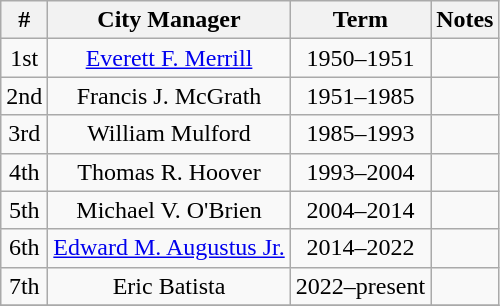<table class=wikitable style="text-align:center">
<tr>
<th>#</th>
<th>City Manager</th>
<th>Term</th>
<th>Notes</th>
</tr>
<tr>
<td>1st</td>
<td><a href='#'>Everett F. Merrill</a></td>
<td>1950–1951</td>
<td></td>
</tr>
<tr>
<td>2nd</td>
<td>Francis J. McGrath</td>
<td>1951–1985</td>
<td></td>
</tr>
<tr>
<td>3rd</td>
<td>William Mulford</td>
<td>1985–1993</td>
<td></td>
</tr>
<tr>
<td>4th</td>
<td>Thomas R. Hoover</td>
<td>1993–2004</td>
<td></td>
</tr>
<tr>
<td>5th</td>
<td>Michael V. O'Brien</td>
<td>2004–2014</td>
<td></td>
</tr>
<tr>
<td>6th</td>
<td><a href='#'>Edward M. Augustus Jr.</a></td>
<td>2014–2022</td>
<td></td>
</tr>
<tr>
<td>7th</td>
<td>Eric Batista</td>
<td>2022–present</td>
<td></td>
</tr>
<tr>
</tr>
</table>
